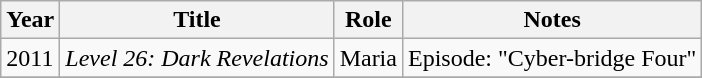<table class="wikitable sortable">
<tr>
<th>Year</th>
<th>Title</th>
<th>Role</th>
<th>Notes</th>
</tr>
<tr>
<td>2011</td>
<td><em>Level 26: Dark Revelations</em></td>
<td>Maria</td>
<td>Episode: "Cyber-bridge Four"</td>
</tr>
<tr>
</tr>
</table>
